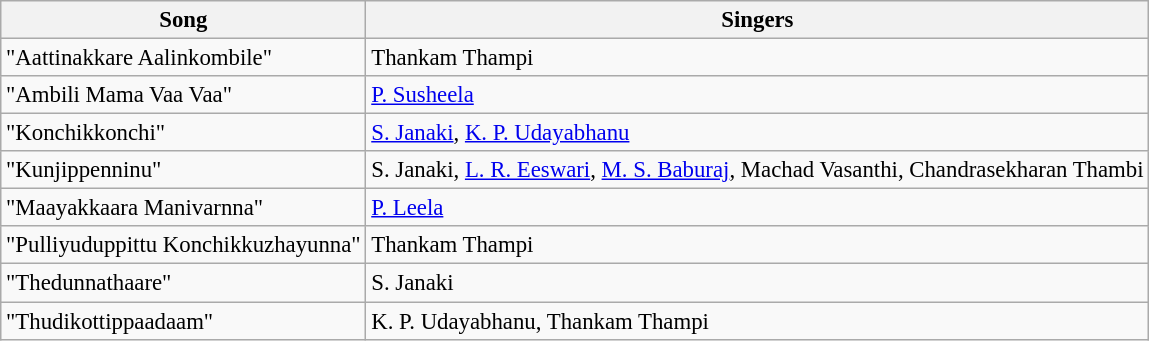<table class="wikitable" style="font-size:95%;">
<tr>
<th>Song</th>
<th>Singers</th>
</tr>
<tr>
<td>"Aattinakkare Aalinkombile"</td>
<td>Thankam Thampi</td>
</tr>
<tr>
<td>"Ambili Mama Vaa Vaa"</td>
<td><a href='#'>P. Susheela</a></td>
</tr>
<tr>
<td>"Konchikkonchi"</td>
<td><a href='#'>S. Janaki</a>, <a href='#'>K. P. Udayabhanu</a></td>
</tr>
<tr>
<td>"Kunjippenninu"</td>
<td>S. Janaki, <a href='#'>L. R. Eeswari</a>, <a href='#'>M. S. Baburaj</a>, Machad Vasanthi, Chandrasekharan Thambi</td>
</tr>
<tr>
<td>"Maayakkaara Manivarnna"</td>
<td><a href='#'>P. Leela</a></td>
</tr>
<tr>
<td>"Pulliyuduppittu Konchikkuzhayunna"</td>
<td>Thankam Thampi</td>
</tr>
<tr>
<td>"Thedunnathaare"</td>
<td>S. Janaki</td>
</tr>
<tr>
<td>"Thudikottippaadaam"</td>
<td>K. P. Udayabhanu, Thankam Thampi</td>
</tr>
</table>
